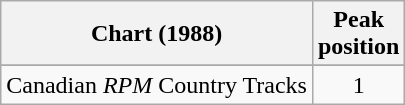<table class="wikitable sortable">
<tr>
<th align="left">Chart (1988)</th>
<th align="center">Peak<br>position</th>
</tr>
<tr>
</tr>
<tr>
<td align="left">Canadian <em>RPM</em> Country Tracks</td>
<td align="center">1</td>
</tr>
</table>
